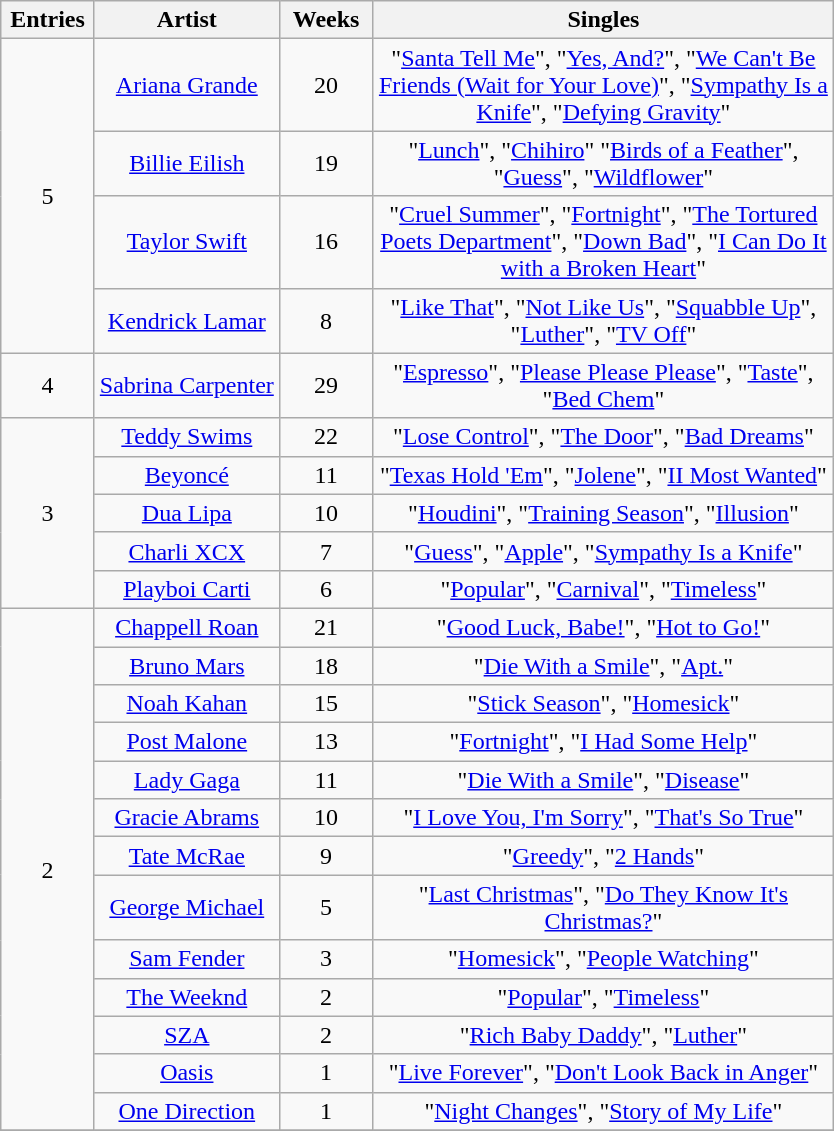<table class="wikitable sortable" style="text-align: center;">
<tr>
<th scope="col" style="width:55px;" data-sort-type="number">Entries</th>
<th scope="col" style="text-align:center;">Artist</th>
<th scope="col" style="width:55px;" data-sort-type="number">Weeks</th>
<th scope="col" style="width:300px;">Singles</th>
</tr>
<tr>
<td style="text-align:center" rowspan="4">5</td>
<td><a href='#'>Ariana Grande</a> </td>
<td>20</td>
<td>"<a href='#'>Santa Tell Me</a>", "<a href='#'>Yes, And?</a>", "<a href='#'>We Can't Be Friends (Wait for Your Love)</a>", "<a href='#'>Sympathy Is a Knife</a>", "<a href='#'>Defying Gravity</a>"</td>
</tr>
<tr>
<td><a href='#'>Billie Eilish</a> </td>
<td>19</td>
<td>"<a href='#'>Lunch</a>", "<a href='#'>Chihiro</a>" "<a href='#'>Birds of a Feather</a>", "<a href='#'>Guess</a>", "<a href='#'>Wildflower</a>"</td>
</tr>
<tr>
<td><a href='#'>Taylor Swift</a></td>
<td>16</td>
<td>"<a href='#'>Cruel Summer</a>", "<a href='#'>Fortnight</a>", "<a href='#'>The Tortured Poets Department</a>", "<a href='#'>Down Bad</a>", "<a href='#'>I Can Do It with a Broken Heart</a>"</td>
</tr>
<tr>
<td><a href='#'>Kendrick Lamar</a></td>
<td>8</td>
<td>"<a href='#'>Like That</a>", "<a href='#'>Not Like Us</a>", "<a href='#'>Squabble Up</a>", "<a href='#'>Luther</a>", "<a href='#'>TV Off</a>"</td>
</tr>
<tr>
<td style="text-align:center">4</td>
<td><a href='#'>Sabrina Carpenter</a></td>
<td>29</td>
<td>"<a href='#'>Espresso</a>", "<a href='#'>Please Please Please</a>", "<a href='#'>Taste</a>", "<a href='#'>Bed Chem</a>"</td>
</tr>
<tr>
<td style="text-align:center" rowspan="5">3</td>
<td><a href='#'>Teddy Swims</a></td>
<td>22</td>
<td>"<a href='#'>Lose Control</a>", "<a href='#'>The Door</a>", "<a href='#'>Bad Dreams</a>"</td>
</tr>
<tr>
<td><a href='#'>Beyoncé</a></td>
<td>11</td>
<td>"<a href='#'>Texas Hold 'Em</a>", "<a href='#'>Jolene</a>", "<a href='#'>II Most Wanted</a>"</td>
</tr>
<tr>
<td><a href='#'>Dua Lipa</a></td>
<td>10</td>
<td>"<a href='#'>Houdini</a>", "<a href='#'>Training Season</a>", "<a href='#'>Illusion</a>"</td>
</tr>
<tr>
<td><a href='#'>Charli XCX</a></td>
<td>7</td>
<td>"<a href='#'>Guess</a>", "<a href='#'>Apple</a>", "<a href='#'>Sympathy Is a Knife</a>"</td>
</tr>
<tr>
<td><a href='#'>Playboi Carti</a></td>
<td>6</td>
<td>"<a href='#'>Popular</a>", "<a href='#'>Carnival</a>", "<a href='#'>Timeless</a>"</td>
</tr>
<tr>
<td style="text-align:center" rowspan="13">2</td>
<td><a href='#'>Chappell Roan</a></td>
<td>21</td>
<td>"<a href='#'>Good Luck, Babe!</a>", "<a href='#'>Hot to Go!</a>"</td>
</tr>
<tr>
<td><a href='#'>Bruno Mars</a></td>
<td>18</td>
<td>"<a href='#'>Die With a Smile</a>", "<a href='#'>Apt.</a>"</td>
</tr>
<tr>
<td><a href='#'>Noah Kahan</a></td>
<td>15</td>
<td>"<a href='#'>Stick Season</a>", "<a href='#'>Homesick</a>"</td>
</tr>
<tr>
<td><a href='#'>Post Malone</a> </td>
<td>13</td>
<td>"<a href='#'>Fortnight</a>", "<a href='#'>I Had Some Help</a>"</td>
</tr>
<tr>
<td><a href='#'>Lady Gaga</a></td>
<td>11</td>
<td>"<a href='#'>Die With a Smile</a>", "<a href='#'>Disease</a>"</td>
</tr>
<tr>
<td><a href='#'>Gracie Abrams</a></td>
<td>10</td>
<td>"<a href='#'>I Love You, I'm Sorry</a>", "<a href='#'>That's So True</a>"</td>
</tr>
<tr>
<td><a href='#'>Tate McRae</a></td>
<td>9</td>
<td>"<a href='#'>Greedy</a>", "<a href='#'>2 Hands</a>"</td>
</tr>
<tr>
<td><a href='#'>George Michael</a> </td>
<td>5</td>
<td>"<a href='#'>Last Christmas</a>", "<a href='#'>Do They Know It's Christmas?</a>"</td>
</tr>
<tr>
<td><a href='#'>Sam Fender</a></td>
<td>3</td>
<td>"<a href='#'>Homesick</a>", "<a href='#'>People Watching</a>"</td>
</tr>
<tr>
<td><a href='#'>The Weeknd</a></td>
<td>2</td>
<td>"<a href='#'>Popular</a>", "<a href='#'>Timeless</a>"</td>
</tr>
<tr>
<td><a href='#'>SZA</a></td>
<td>2</td>
<td>"<a href='#'>Rich Baby Daddy</a>", "<a href='#'>Luther</a>"</td>
</tr>
<tr>
<td><a href='#'>Oasis</a></td>
<td>1</td>
<td>"<a href='#'>Live Forever</a>", "<a href='#'>Don't Look Back in Anger</a>"</td>
</tr>
<tr>
<td><a href='#'>One Direction</a></td>
<td>1</td>
<td>"<a href='#'>Night Changes</a>", "<a href='#'>Story of My Life</a>"</td>
</tr>
<tr>
</tr>
</table>
